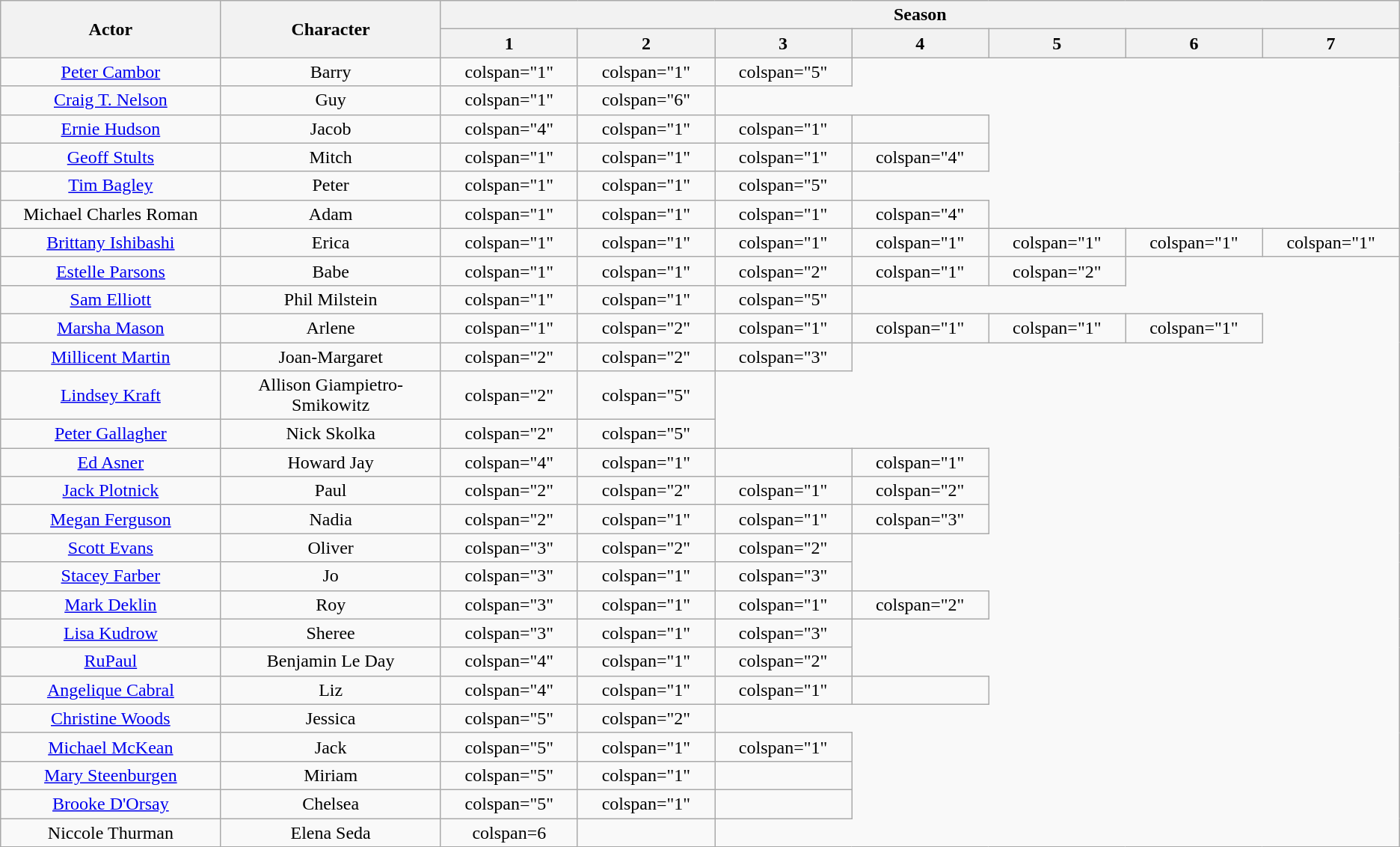<table class="wikitable plainrowheaders" style="text-align:center">
<tr>
<th rowspan="2" style="width:10%;" scope="col">Actor</th>
<th rowspan="2" style="width:10%;" scope="col">Character</th>
<th colspan="7">Season</th>
</tr>
<tr>
<th style="width:5%;" scope="col">1</th>
<th style="width:5%;" scope="col">2</th>
<th style="width:5%;" scope="col">3</th>
<th style="width:5%;" scope="col">4</th>
<th style="width:5%;" scope="col">5</th>
<th style="width:5%;" scope="col">6</th>
<th style="width:5%;" scope="col">7</th>
</tr>
<tr>
<td><a href='#'>Peter Cambor</a></td>
<td>Barry</td>
<td>colspan="1" </td>
<td>colspan="1" </td>
<td>colspan="5" </td>
</tr>
<tr>
<td><a href='#'>Craig T. Nelson</a></td>
<td>Guy</td>
<td>colspan="1" </td>
<td>colspan="6" </td>
</tr>
<tr>
<td><a href='#'>Ernie Hudson</a></td>
<td>Jacob</td>
<td>colspan="4" </td>
<td>colspan="1" </td>
<td>colspan="1" </td>
<td></td>
</tr>
<tr>
<td><a href='#'>Geoff Stults</a></td>
<td>Mitch</td>
<td>colspan="1" </td>
<td>colspan="1" </td>
<td>colspan="1" </td>
<td>colspan="4" </td>
</tr>
<tr>
<td><a href='#'>Tim Bagley</a></td>
<td>Peter</td>
<td>colspan="1" </td>
<td>colspan="1" </td>
<td>colspan="5" </td>
</tr>
<tr>
<td>Michael Charles Roman</td>
<td>Adam</td>
<td>colspan="1" </td>
<td>colspan="1" </td>
<td>colspan="1" </td>
<td>colspan="4" </td>
</tr>
<tr>
<td><a href='#'>Brittany Ishibashi</a></td>
<td>Erica</td>
<td>colspan="1" </td>
<td>colspan="1" </td>
<td>colspan="1" </td>
<td>colspan="1" </td>
<td>colspan="1" </td>
<td>colspan="1" </td>
<td>colspan="1" </td>
</tr>
<tr>
<td><a href='#'>Estelle Parsons</a></td>
<td>Babe</td>
<td>colspan="1" </td>
<td>colspan="1" </td>
<td>colspan="2" </td>
<td>colspan="1" </td>
<td>colspan="2" </td>
</tr>
<tr>
<td><a href='#'>Sam Elliott</a></td>
<td>Phil Milstein</td>
<td>colspan="1" </td>
<td>colspan="1" </td>
<td>colspan="5" </td>
</tr>
<tr>
<td><a href='#'>Marsha Mason</a></td>
<td>Arlene</td>
<td>colspan="1" </td>
<td>colspan="2" </td>
<td>colspan="1" </td>
<td>colspan="1" </td>
<td>colspan="1" </td>
<td>colspan="1" </td>
</tr>
<tr>
<td><a href='#'>Millicent Martin</a></td>
<td>Joan-Margaret</td>
<td>colspan="2" </td>
<td>colspan="2" </td>
<td>colspan="3" </td>
</tr>
<tr>
<td><a href='#'>Lindsey Kraft</a></td>
<td>Allison Giampietro-Smikowitz</td>
<td>colspan="2" </td>
<td>colspan="5" </td>
</tr>
<tr>
<td><a href='#'>Peter Gallagher</a></td>
<td>Nick Skolka</td>
<td>colspan="2" </td>
<td>colspan="5" </td>
</tr>
<tr>
<td><a href='#'>Ed Asner</a></td>
<td>Howard Jay</td>
<td>colspan="4" </td>
<td>colspan="1" </td>
<td></td>
<td>colspan="1" </td>
</tr>
<tr>
<td><a href='#'>Jack Plotnick</a></td>
<td>Paul</td>
<td>colspan="2" </td>
<td>colspan="2" </td>
<td>colspan="1" </td>
<td>colspan="2" </td>
</tr>
<tr>
<td><a href='#'>Megan Ferguson</a></td>
<td>Nadia</td>
<td>colspan="2" </td>
<td>colspan="1" </td>
<td>colspan="1" </td>
<td>colspan="3" </td>
</tr>
<tr>
<td><a href='#'>Scott Evans</a></td>
<td>Oliver</td>
<td>colspan="3" </td>
<td>colspan="2" </td>
<td>colspan="2" </td>
</tr>
<tr>
<td><a href='#'>Stacey Farber</a></td>
<td>Jo</td>
<td>colspan="3" </td>
<td>colspan="1" </td>
<td>colspan="3" </td>
</tr>
<tr>
<td><a href='#'>Mark Deklin</a></td>
<td>Roy</td>
<td>colspan="3" </td>
<td>colspan="1" </td>
<td>colspan="1" </td>
<td>colspan="2" </td>
</tr>
<tr>
<td><a href='#'>Lisa Kudrow</a></td>
<td>Sheree</td>
<td>colspan="3" </td>
<td>colspan="1" </td>
<td>colspan="3" </td>
</tr>
<tr>
<td><a href='#'>RuPaul</a></td>
<td>Benjamin Le Day</td>
<td>colspan="4" </td>
<td>colspan="1" </td>
<td>colspan="2" </td>
</tr>
<tr>
<td><a href='#'>Angelique Cabral</a></td>
<td>Liz</td>
<td>colspan="4" </td>
<td>colspan="1" </td>
<td>colspan="1" </td>
<td></td>
</tr>
<tr>
<td><a href='#'>Christine Woods</a></td>
<td>Jessica</td>
<td>colspan="5" </td>
<td>colspan="2" </td>
</tr>
<tr>
<td><a href='#'>Michael McKean</a></td>
<td>Jack</td>
<td>colspan="5" </td>
<td>colspan="1" </td>
<td>colspan="1" </td>
</tr>
<tr>
<td><a href='#'>Mary Steenburgen</a></td>
<td>Miriam</td>
<td>colspan="5" </td>
<td>colspan="1" </td>
<td></td>
</tr>
<tr>
<td><a href='#'>Brooke D'Orsay</a></td>
<td>Chelsea</td>
<td>colspan="5" </td>
<td>colspan="1" </td>
<td></td>
</tr>
<tr>
<td>Niccole Thurman</td>
<td>Elena Seda</td>
<td>colspan=6 </td>
<td></td>
</tr>
</table>
